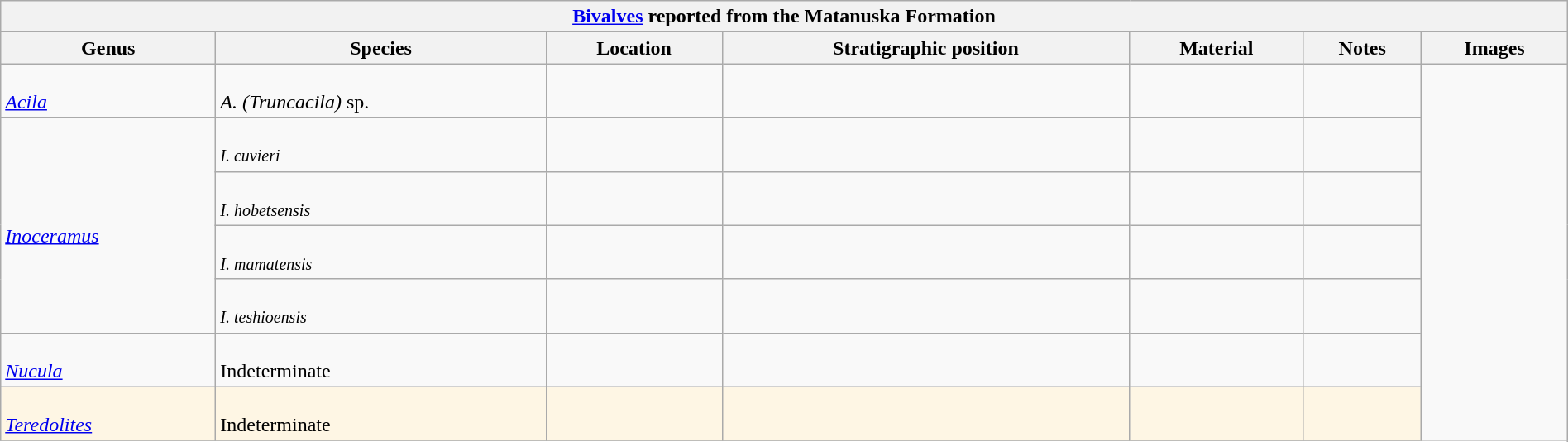<table class="wikitable" align="center" width="100%">
<tr>
<th colspan="7" align="center"><strong><a href='#'>Bivalves</a> reported from the Matanuska Formation</strong></th>
</tr>
<tr>
<th>Genus</th>
<th>Species</th>
<th>Location</th>
<th>Stratigraphic position</th>
<th>Material</th>
<th>Notes</th>
<th>Images</th>
</tr>
<tr>
<td><br><em><a href='#'>Acila</a></em></td>
<td><br><em>A. (Truncacila)</em> sp.</td>
<td></td>
<td></td>
<td></td>
<td></td>
<td rowspan="99"><br></td>
</tr>
<tr>
<td rowspan="4"><br><em><a href='#'>Inoceramus</a></em></td>
<td><br><small><em>I. cuvieri</em></small></td>
<td></td>
<td></td>
<td></td>
<td></td>
</tr>
<tr>
<td><br><small><em>I. hobetsensis</em></small></td>
<td></td>
<td></td>
<td></td>
<td></td>
</tr>
<tr>
<td><br><small><em>I. mamatensis</em></small></td>
<td></td>
<td></td>
<td></td>
<td></td>
</tr>
<tr>
<td><br><small><em>I. teshioensis</em></small></td>
<td></td>
<td></td>
<td></td>
<td></td>
</tr>
<tr>
<td><br><em><a href='#'>Nucula</a></em></td>
<td><br>Indeterminate</td>
<td></td>
<td></td>
<td></td>
<td></td>
</tr>
<tr>
<td style="background:#FEF6E4;"><br><em><a href='#'>Teredolites</a></em></td>
<td style="background:#FEF6E4;"><br>Indeterminate</td>
<td style="background:#FEF6E4;"></td>
<td style="background:#FEF6E4;"></td>
<td style="background:#FEF6E4;"></td>
<td style="background:#FEF6E4;"></td>
</tr>
<tr>
</tr>
</table>
